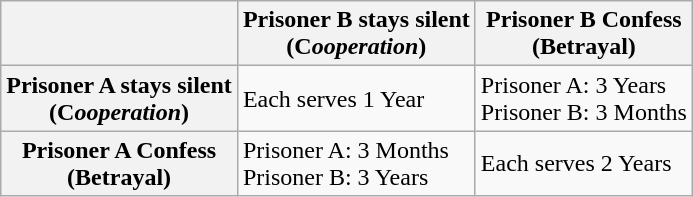<table class="wikitable">
<tr>
<th></th>
<th>Prisoner B stays silent<br>(C<em>ooperation</em>)</th>
<th>Prisoner B Confess<br>(Betrayal)</th>
</tr>
<tr>
<th>Prisoner A stays silent<br>(C<em>ooperation</em>)</th>
<td>Each serves 1 Year</td>
<td>Prisoner A: 3 Years<br>Prisoner B: 3 Months</td>
</tr>
<tr>
<th>Prisoner A Confess<br>(Betrayal)</th>
<td>Prisoner A: 3 Months<br>Prisoner B: 3 Years</td>
<td>Each serves 2 Years</td>
</tr>
</table>
